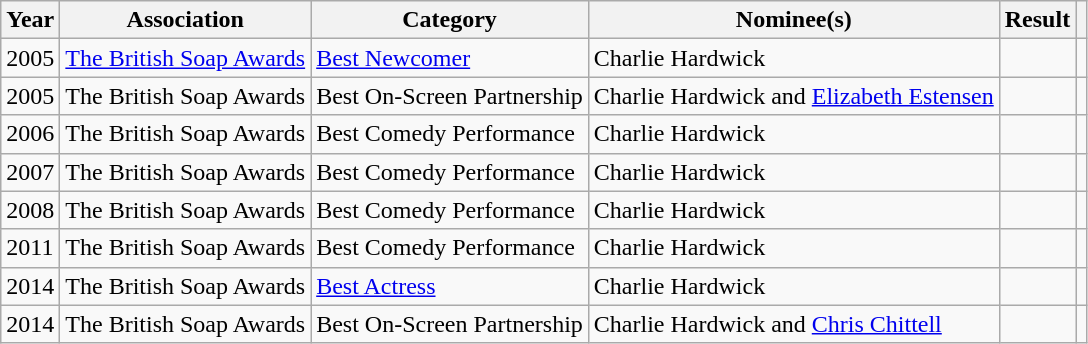<table class="wikitable">
<tr align=center>
<th>Year</th>
<th>Association</th>
<th>Category</th>
<th>Nominee(s)</th>
<th>Result</th>
<th></th>
</tr>
<tr>
<td>2005</td>
<td><a href='#'>The British Soap Awards</a></td>
<td><a href='#'>Best Newcomer</a></td>
<td>Charlie Hardwick</td>
<td></td>
<td align="center"></td>
</tr>
<tr>
<td>2005</td>
<td>The British Soap Awards</td>
<td>Best On-Screen Partnership</td>
<td>Charlie Hardwick and <a href='#'>Elizabeth Estensen</a></td>
<td></td>
<td align="center"></td>
</tr>
<tr>
<td>2006</td>
<td>The British Soap Awards</td>
<td>Best Comedy Performance</td>
<td>Charlie Hardwick</td>
<td></td>
<td align="center"></td>
</tr>
<tr>
<td>2007</td>
<td>The British Soap Awards</td>
<td>Best Comedy Performance</td>
<td>Charlie Hardwick</td>
<td></td>
<td align="center"></td>
</tr>
<tr>
<td>2008</td>
<td>The British Soap Awards</td>
<td>Best Comedy Performance</td>
<td>Charlie Hardwick</td>
<td></td>
<td align="center"></td>
</tr>
<tr>
<td>2011</td>
<td>The British Soap Awards</td>
<td>Best Comedy Performance</td>
<td>Charlie Hardwick</td>
<td></td>
<td align="center"></td>
</tr>
<tr>
<td>2014</td>
<td>The British Soap Awards</td>
<td><a href='#'>Best Actress</a></td>
<td>Charlie Hardwick</td>
<td></td>
<td align="center"></td>
</tr>
<tr>
<td>2014</td>
<td>The British Soap Awards</td>
<td>Best On-Screen Partnership</td>
<td>Charlie Hardwick and <a href='#'>Chris Chittell</a></td>
<td></td>
<td align="center"></td>
</tr>
</table>
